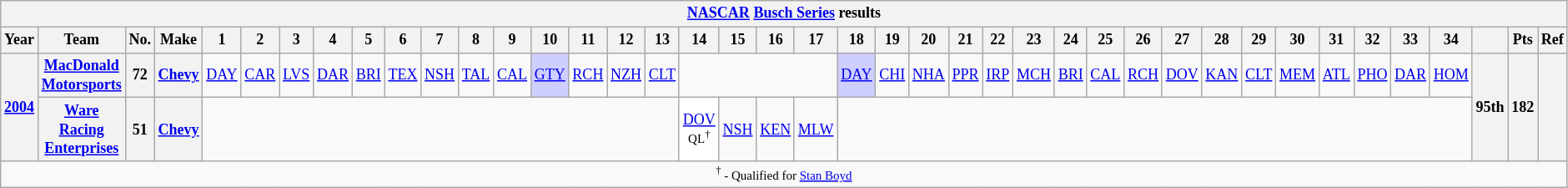<table class="wikitable" style="text-align:center; font-size:75%">
<tr>
<th colspan=42><a href='#'>NASCAR</a> <a href='#'>Busch Series</a> results</th>
</tr>
<tr>
<th>Year</th>
<th>Team</th>
<th>No.</th>
<th>Make</th>
<th>1</th>
<th>2</th>
<th>3</th>
<th>4</th>
<th>5</th>
<th>6</th>
<th>7</th>
<th>8</th>
<th>9</th>
<th>10</th>
<th>11</th>
<th>12</th>
<th>13</th>
<th>14</th>
<th>15</th>
<th>16</th>
<th>17</th>
<th>18</th>
<th>19</th>
<th>20</th>
<th>21</th>
<th>22</th>
<th>23</th>
<th>24</th>
<th>25</th>
<th>26</th>
<th>27</th>
<th>28</th>
<th>29</th>
<th>30</th>
<th>31</th>
<th>32</th>
<th>33</th>
<th>34</th>
<th></th>
<th>Pts</th>
<th>Ref</th>
</tr>
<tr>
<th rowspan=2><a href='#'>2004</a></th>
<th><a href='#'>MacDonald Motorsports</a></th>
<th>72</th>
<th><a href='#'>Chevy</a></th>
<td><a href='#'>DAY</a></td>
<td><a href='#'>CAR</a></td>
<td><a href='#'>LVS</a></td>
<td><a href='#'>DAR</a></td>
<td><a href='#'>BRI</a></td>
<td><a href='#'>TEX</a></td>
<td><a href='#'>NSH</a></td>
<td><a href='#'>TAL</a></td>
<td><a href='#'>CAL</a></td>
<td style="background:#CFCFFF;"><a href='#'>GTY</a><br></td>
<td><a href='#'>RCH</a></td>
<td><a href='#'>NZH</a></td>
<td><a href='#'>CLT</a></td>
<td colspan=4></td>
<td style="background:#CFCFFF;"><a href='#'>DAY</a><br></td>
<td><a href='#'>CHI</a></td>
<td><a href='#'>NHA</a></td>
<td><a href='#'>PPR</a></td>
<td><a href='#'>IRP</a></td>
<td><a href='#'>MCH</a></td>
<td><a href='#'>BRI</a></td>
<td><a href='#'>CAL</a></td>
<td><a href='#'>RCH</a></td>
<td><a href='#'>DOV</a></td>
<td><a href='#'>KAN</a></td>
<td><a href='#'>CLT</a></td>
<td><a href='#'>MEM</a></td>
<td><a href='#'>ATL</a></td>
<td><a href='#'>PHO</a></td>
<td><a href='#'>DAR</a></td>
<td><a href='#'>HOM</a></td>
<th rowspan=2>95th</th>
<th rowspan=2>182</th>
<th rowspan=2></th>
</tr>
<tr>
<th><a href='#'>Ware Racing Enterprises</a></th>
<th>51</th>
<th><a href='#'>Chevy</a></th>
<td colspan=13></td>
<td style="background:#FFFFFF;"><a href='#'>DOV</a><br><small>QL<sup>†</sup></small></td>
<td><a href='#'>NSH</a></td>
<td><a href='#'>KEN</a></td>
<td><a href='#'>MLW</a></td>
<td colspan=17></td>
</tr>
<tr>
<td colspan=42><small><sup>†</sup> - Qualified for <a href='#'>Stan Boyd</a></small></td>
</tr>
</table>
